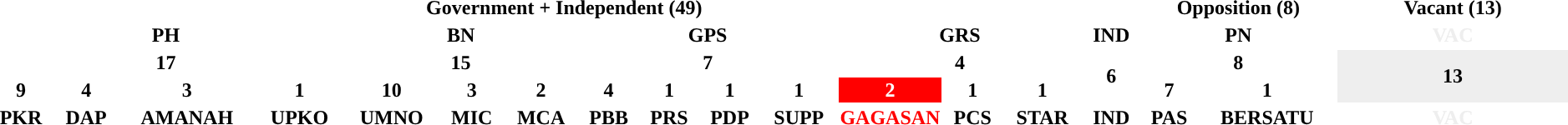<table style="width:100%; text-align:center;">
<tr>
<th colspan="15">Government + Independent (49)</th>
<th colspan="2">Opposition (8)</th>
<th>Vacant (13)</th>
</tr>
<tr>
<th colspan="4" align="centre" style="color:">PH</th>
<th colspan="3" align="centre" style="color:">BN</th>
<th colspan="4" align="centre" style="color:">GPS</th>
<th colspan=3 align="centre" style="color:">GRS</th>
<th align="centre" style="color:"><span>IND</span></th>
<th colspan="2" align="centre" style="color:">PN</th>
<th align="centre" style="color:#EEEEEE;">VAC</th>
</tr>
<tr>
<td colspan="4" align="center" style="background:"><strong>17</strong></td>
<td colspan="3" align="center" style="background:"><strong>15</strong></td>
<td colspan="4" align="center" style="background:"><strong>7</strong></td>
<td colspan=3 align="center" style="background:"><strong>4</strong></td>
<td rowspan="2" align="center" style="background:"><strong>6</strong></td>
<td colspan="2" align="center" style="background:"><strong>8</strong></td>
<td rowspan="2" align="center" style="background:#EEEEEE; color:black;width:15%;"><strong>13</strong></td>
</tr>
<tr>
<td align="center" style="background:"><strong>9</strong></td>
<td align="center" style="background:"><strong>4</strong></td>
<td align="center" style="background:"><strong>3</strong></td>
<td align="centre" style="background:"><strong>1</strong></td>
<td align="center" style="background:"><strong>10</strong></td>
<td align="center" style="background:"><strong>3</strong></td>
<td align="center" style="background:"><strong>2</strong></td>
<td align="center" style="background:"><strong>4</strong></td>
<td align="centre" style="background:"><strong>1</strong></td>
<td align="center" style="background:"><strong>1</strong></td>
<td align="center" style="background:"><strong>1</strong></td>
<td align="center" style="background:red; color:white;width:2.86%;"><strong>2</strong></td>
<td align="center" style="background:"><strong>1</strong></td>
<td align="center" style="background:"><strong>1</strong></td>
<td align="center" style="background:"><strong>7</strong></td>
<td align="center" style="background:"><strong>1</strong></td>
</tr>
<tr>
<th align="centre" style="color:">PKR</th>
<th align="centre" style="color:">DAP</th>
<th align="centre" style="color:">AMANAH</th>
<th align="centre" style="color:">UPKO</th>
<th align="centre" style="color:">UMNO</th>
<th align="centre" style="color:">MIC</th>
<th align="centre" style="color:">MCA</th>
<th align="centre" style="color:">PBB</th>
<th align="centre" style="color:">PRS</th>
<th align="centre" style="color:">PDP</th>
<th align="centre" style="color:">SUPP</th>
<th align="centre" style="color:red;">GAGASAN</th>
<th align="centre" style="color:">PCS</th>
<th align="centre" style="color:">STAR</th>
<th align="centre" style="color:"><span>IND</span></th>
<th align="centre" style="color:">PAS</th>
<th align="centre" style="color:">BERSATU</th>
<th align="centre" style="color:#EEEEEE;">VAC</th>
</tr>
</table>
